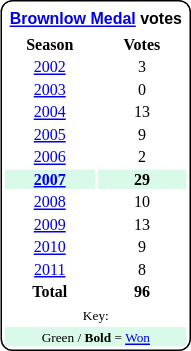<table style="margin-right:4px; margin-top:8px; float:right; border:1px #000 solid; border-radius:8px; background:#fff; font-family:Verdana; font-size:8pt; text-align:center;">
<tr style="background:#fff;">
<td colspan="2;" style="padding:3px; margin-bottom:-3px; margin-top:2px; font-family:Arial; "><strong><a href='#'>Brownlow Medal</a> votes</strong></td>
</tr>
<tr>
<th style="width:50%;">Season</th>
<th style="width:50%;">Votes</th>
</tr>
<tr>
<td><a href='#'>2002</a></td>
<td>3</td>
</tr>
<tr>
<td><a href='#'>2003</a></td>
<td>0</td>
</tr>
<tr>
<td><a href='#'>2004</a></td>
<td>13</td>
</tr>
<tr>
<td><a href='#'>2005</a></td>
<td>9</td>
</tr>
<tr>
<td><a href='#'>2006</a></td>
<td>2</td>
</tr>
<tr style="background:#D9F9E9;">
<td><strong><a href='#'>2007</a></strong></td>
<td><strong>29</strong></td>
</tr>
<tr>
<td><a href='#'>2008</a></td>
<td>10</td>
</tr>
<tr>
<td><a href='#'>2009</a></td>
<td>13</td>
</tr>
<tr>
<td><a href='#'>2010</a></td>
<td>9</td>
</tr>
<tr>
<td><a href='#'>2011</a></td>
<td>8</td>
</tr>
<tr>
<td><strong>Total</strong></td>
<td><strong>96</strong></td>
</tr>
<tr>
<td colspan=2><small>Key:</small></td>
</tr>
<tr style="background:#d9f9e9; border:1px solid #aaa; width:2em;">
<td colspan=2><small>Green / <strong>Bold</strong> = <a href='#'>Won</a></small></td>
</tr>
</table>
